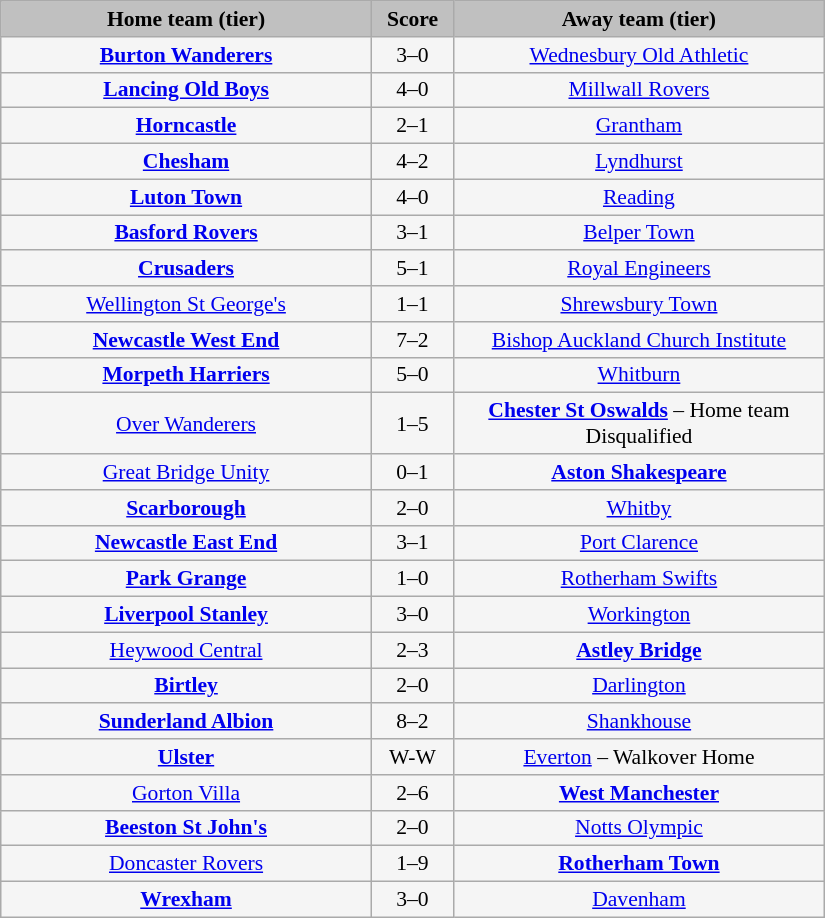<table class="wikitable" style="width: 550px; background:WhiteSmoke; text-align:center; font-size:90%">
<tr>
<td scope="col" style="width: 45.00%; background:silver;"><strong>Home team (tier)</strong></td>
<td scope="col" style="width: 10.00%; background:silver;"><strong>Score</strong></td>
<td scope="col" style="width: 45.00%; background:silver;"><strong>Away team (tier)</strong></td>
</tr>
<tr>
<td><strong><a href='#'>Burton Wanderers</a></strong></td>
<td>3–0</td>
<td><a href='#'>Wednesbury Old Athletic</a></td>
</tr>
<tr>
<td><strong><a href='#'>Lancing Old Boys</a></strong></td>
<td>4–0</td>
<td><a href='#'>Millwall Rovers</a></td>
</tr>
<tr>
<td><strong><a href='#'>Horncastle</a></strong></td>
<td>2–1</td>
<td><a href='#'>Grantham</a></td>
</tr>
<tr>
<td><strong><a href='#'>Chesham</a></strong></td>
<td>4–2</td>
<td><a href='#'>Lyndhurst</a></td>
</tr>
<tr>
<td><strong><a href='#'>Luton Town</a></strong></td>
<td>4–0</td>
<td><a href='#'>Reading</a></td>
</tr>
<tr>
<td><strong><a href='#'>Basford Rovers</a></strong></td>
<td>3–1</td>
<td><a href='#'>Belper Town</a></td>
</tr>
<tr>
<td><strong><a href='#'>Crusaders</a></strong></td>
<td>5–1</td>
<td><a href='#'>Royal Engineers</a></td>
</tr>
<tr>
<td><a href='#'>Wellington St George's</a></td>
<td>1–1</td>
<td><a href='#'>Shrewsbury Town</a></td>
</tr>
<tr>
<td><strong><a href='#'>Newcastle West End</a></strong></td>
<td>7–2</td>
<td><a href='#'>Bishop Auckland Church Institute</a></td>
</tr>
<tr>
<td><strong><a href='#'>Morpeth Harriers</a></strong></td>
<td>5–0</td>
<td><a href='#'>Whitburn</a></td>
</tr>
<tr>
<td><a href='#'>Over Wanderers</a></td>
<td>1–5</td>
<td><strong><a href='#'>Chester St Oswalds</a></strong> – Home team Disqualified</td>
</tr>
<tr>
<td><a href='#'>Great Bridge Unity</a></td>
<td>0–1</td>
<td><strong><a href='#'>Aston Shakespeare</a></strong></td>
</tr>
<tr>
<td><strong><a href='#'>Scarborough</a></strong></td>
<td>2–0</td>
<td><a href='#'>Whitby</a></td>
</tr>
<tr>
<td><strong><a href='#'>Newcastle East End</a></strong></td>
<td>3–1</td>
<td><a href='#'>Port Clarence</a></td>
</tr>
<tr>
<td><strong><a href='#'>Park Grange</a></strong></td>
<td>1–0</td>
<td><a href='#'>Rotherham Swifts</a></td>
</tr>
<tr>
<td><strong><a href='#'>Liverpool Stanley</a></strong></td>
<td>3–0</td>
<td><a href='#'>Workington</a></td>
</tr>
<tr>
<td><a href='#'>Heywood Central</a></td>
<td>2–3</td>
<td><strong><a href='#'>Astley Bridge</a></strong></td>
</tr>
<tr>
<td><strong><a href='#'>Birtley</a></strong></td>
<td>2–0</td>
<td><a href='#'>Darlington</a></td>
</tr>
<tr>
<td><strong><a href='#'>Sunderland Albion</a></strong></td>
<td>8–2</td>
<td><a href='#'>Shankhouse</a></td>
</tr>
<tr>
<td><strong><a href='#'>Ulster</a></strong></td>
<td>W-W</td>
<td><a href='#'>Everton</a> – Walkover Home</td>
</tr>
<tr>
<td><a href='#'>Gorton Villa</a></td>
<td>2–6</td>
<td><strong><a href='#'>West Manchester</a></strong></td>
</tr>
<tr>
<td><strong><a href='#'>Beeston St John's</a></strong></td>
<td>2–0</td>
<td><a href='#'>Notts Olympic</a></td>
</tr>
<tr>
<td><a href='#'>Doncaster Rovers</a></td>
<td>1–9</td>
<td><strong><a href='#'>Rotherham Town</a></strong></td>
</tr>
<tr>
<td><strong><a href='#'>Wrexham</a></strong></td>
<td>3–0</td>
<td><a href='#'>Davenham</a></td>
</tr>
</table>
